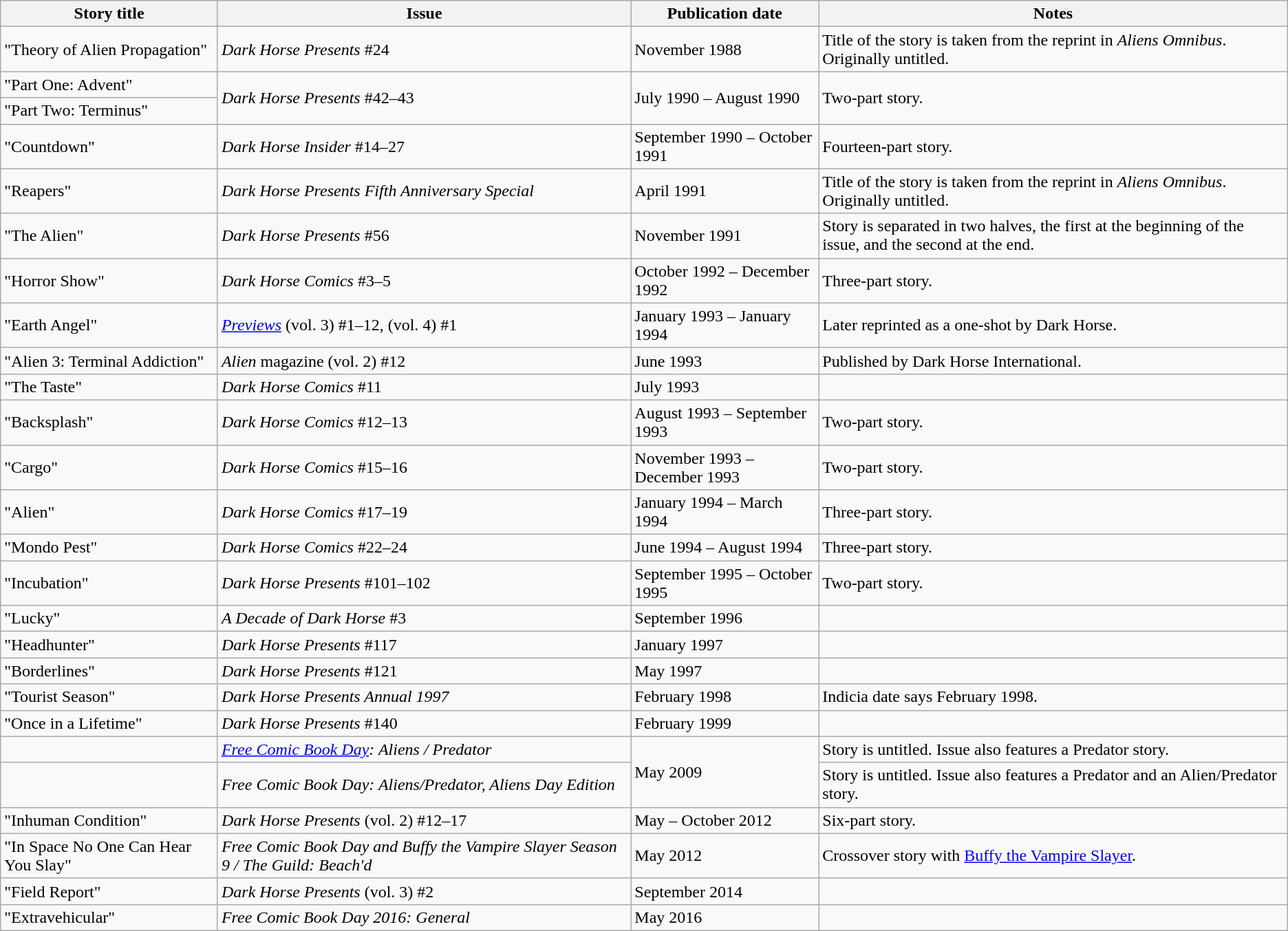<table class="wikitable">
<tr>
<th>Story title</th>
<th>Issue</th>
<th>Publication date</th>
<th>Notes</th>
</tr>
<tr>
<td>"Theory of Alien Propagation"</td>
<td><em>Dark Horse Presents</em> #24</td>
<td>November 1988</td>
<td>Title of the story is taken from the reprint in <em>Aliens Omnibus</em>. Originally untitled.</td>
</tr>
<tr>
<td>"Part One: Advent"</td>
<td rowspan="2"><em>Dark Horse Presents</em> #42–43</td>
<td rowspan="2">July 1990 – August 1990</td>
<td rowspan="2">Two-part story.</td>
</tr>
<tr>
<td>"Part Two: Terminus"</td>
</tr>
<tr>
<td>"Countdown"</td>
<td><em>Dark Horse Insider</em> #14–27</td>
<td>September 1990 – October 1991</td>
<td>Fourteen-part story.</td>
</tr>
<tr>
<td>"Reapers"</td>
<td><em>Dark Horse Presents Fifth Anniversary Special</em></td>
<td>April 1991</td>
<td>Title of the story is taken from the reprint in <em>Aliens Omnibus</em>. Originally untitled.</td>
</tr>
<tr>
<td>"The Alien"</td>
<td><em>Dark Horse Presents</em> #56</td>
<td>November 1991</td>
<td>Story is separated in two halves, the first at the beginning of the issue, and the second at the end.</td>
</tr>
<tr>
<td>"Horror Show"</td>
<td><em>Dark Horse Comics</em> #3–5</td>
<td>October 1992 – December 1992</td>
<td>Three-part story.</td>
</tr>
<tr>
<td>"Earth Angel"</td>
<td><em><a href='#'>Previews</a></em> (vol. 3) #1–12, (vol. 4) #1</td>
<td>January 1993 – January 1994</td>
<td>Later reprinted as a one-shot by Dark Horse.</td>
</tr>
<tr>
<td>"Alien 3: Terminal Addiction"</td>
<td><em>Alien</em> magazine (vol. 2) #12</td>
<td>June 1993</td>
<td>Published by Dark Horse International.</td>
</tr>
<tr>
<td>"The Taste"</td>
<td><em>Dark Horse Comics</em> #11</td>
<td>July 1993</td>
<td></td>
</tr>
<tr>
<td>"Backsplash"</td>
<td><em>Dark Horse Comics</em> #12–13</td>
<td>August 1993 – September 1993</td>
<td>Two-part story.</td>
</tr>
<tr>
<td>"Cargo"</td>
<td><em>Dark Horse Comics</em> #15–16</td>
<td>November 1993 – December 1993</td>
<td>Two-part story.</td>
</tr>
<tr>
<td>"Alien"</td>
<td><em>Dark Horse Comics</em> #17–19</td>
<td>January 1994 – March 1994</td>
<td>Three-part story.</td>
</tr>
<tr>
<td>"Mondo Pest"</td>
<td><em>Dark Horse Comics</em> #22–24</td>
<td>June 1994 – August 1994</td>
<td>Three-part story.</td>
</tr>
<tr>
<td>"Incubation"</td>
<td><em>Dark Horse Presents</em> #101–102</td>
<td>September 1995 – October 1995</td>
<td>Two-part story.</td>
</tr>
<tr>
<td>"Lucky"</td>
<td><em>A Decade of Dark Horse</em> #3</td>
<td>September 1996</td>
<td></td>
</tr>
<tr>
<td>"Headhunter"</td>
<td><em>Dark Horse Presents</em> #117</td>
<td>January 1997</td>
<td></td>
</tr>
<tr>
<td>"Borderlines"</td>
<td><em>Dark Horse Presents</em> #121</td>
<td>May 1997</td>
<td></td>
</tr>
<tr>
<td>"Tourist Season"</td>
<td><em>Dark Horse Presents Annual 1997</em></td>
<td>February 1998</td>
<td>Indicia date says February 1998.</td>
</tr>
<tr>
<td>"Once in a Lifetime"</td>
<td><em>Dark Horse Presents</em> #140</td>
<td>February 1999</td>
<td></td>
</tr>
<tr>
<td></td>
<td><em><a href='#'>Free Comic Book Day</a>: Aliens / Predator</em></td>
<td rowspan="2">May 2009</td>
<td>Story is untitled. Issue also features a Predator story.</td>
</tr>
<tr>
<td></td>
<td><em>Free Comic Book Day: Aliens/Predator, Aliens Day Edition</em></td>
<td>Story is untitled. Issue also features a Predator and an Alien/Predator story.</td>
</tr>
<tr>
<td>"Inhuman Condition"</td>
<td><em>Dark Horse Presents</em> (vol. 2) #12–17</td>
<td>May – October 2012</td>
<td>Six-part story.</td>
</tr>
<tr>
<td>"In Space No One Can Hear You Slay"</td>
<td><em>Free Comic Book Day and Buffy the Vampire Slayer Season 9 / The Guild: Beach'd</em></td>
<td>May 2012</td>
<td>Crossover story with <a href='#'>Buffy the Vampire Slayer</a>.</td>
</tr>
<tr>
<td>"Field Report"</td>
<td><em>Dark Horse Presents</em> (vol. 3) #2</td>
<td>September 2014</td>
<td></td>
</tr>
<tr>
<td>"Extravehicular"</td>
<td><em>Free Comic Book Day 2016: General</em></td>
<td>May 2016</td>
<td></td>
</tr>
</table>
